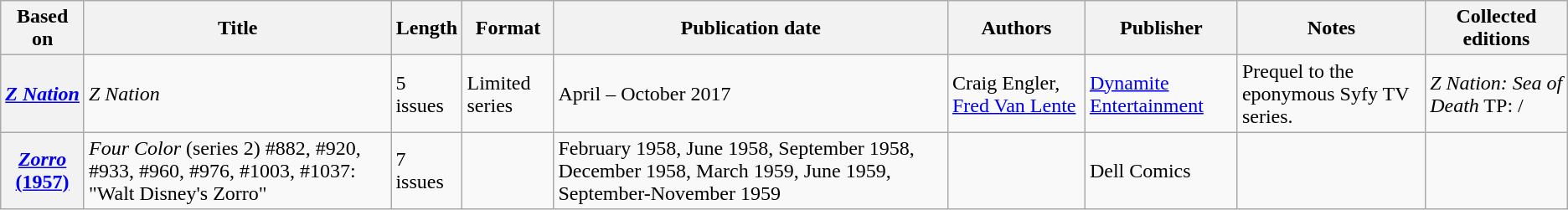<table class="wikitable mw-collapsible">
<tr>
<th>Based on</th>
<th>Title</th>
<th>Length</th>
<th>Format</th>
<th>Publication date</th>
<th>Authors</th>
<th>Publisher</th>
<th>Notes</th>
<th>Collected editions</th>
</tr>
<tr>
<th><em><a href='#'>Z Nation</a></em></th>
<td><em>Z Nation</em></td>
<td>5 issues</td>
<td>Limited series</td>
<td>April – October 2017</td>
<td>Craig Engler, <a href='#'>Fred Van Lente</a></td>
<td><a href='#'>Dynamite Entertainment</a></td>
<td>Prequel to the eponymous Syfy TV series.</td>
<td><em>Z Nation: Sea of Death</em> TP: /</td>
</tr>
<tr>
<th><a href='#'><em>Zorro</em> (1957)</a></th>
<td><em>Four Color</em> (series 2) #882, #920, #933, #960, #976, #1003, #1037: "Walt Disney's Zorro"</td>
<td>7 issues</td>
<td></td>
<td>February 1958, June 1958, September 1958, December 1958, March 1959, June 1959, September-November 1959</td>
<td></td>
<td>Dell Comics</td>
<td></td>
<td></td>
</tr>
</table>
